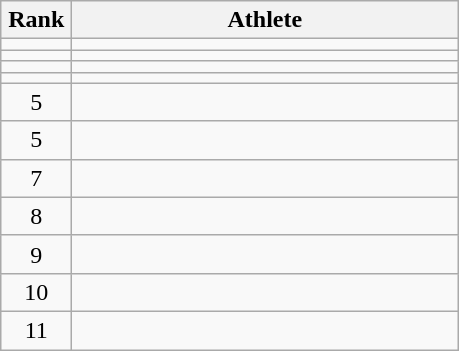<table class="wikitable" style="text-align: center;">
<tr>
<th width=40>Rank</th>
<th width=250>Athlete</th>
</tr>
<tr>
<td></td>
<td align="left"></td>
</tr>
<tr>
<td></td>
<td align="left"></td>
</tr>
<tr>
<td></td>
<td align="left"></td>
</tr>
<tr>
<td></td>
<td align="left"></td>
</tr>
<tr>
<td>5</td>
<td align="left"></td>
</tr>
<tr>
<td>5</td>
<td align="left"></td>
</tr>
<tr>
<td>7</td>
<td align="left"></td>
</tr>
<tr>
<td>8</td>
<td align="left"></td>
</tr>
<tr>
<td>9</td>
<td align="left"></td>
</tr>
<tr>
<td>10</td>
<td align="left"></td>
</tr>
<tr>
<td>11</td>
<td align="left"></td>
</tr>
</table>
